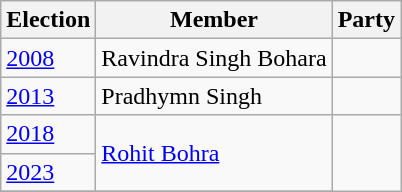<table class="wikitable sortable">
<tr>
<th>Election</th>
<th>Member</th>
<th colspan=2>Party</th>
</tr>
<tr>
<td><a href='#'>2008</a></td>
<td>Ravindra Singh Bohara</td>
<td></td>
</tr>
<tr>
<td><a href='#'>2013</a></td>
<td>Pradhymn Singh</td>
<td></td>
</tr>
<tr>
<td><a href='#'>2018</a></td>
<td rowspan=2><a href='#'>Rohit Bohra</a></td>
</tr>
<tr>
<td><a href='#'>2023</a></td>
</tr>
<tr>
</tr>
</table>
